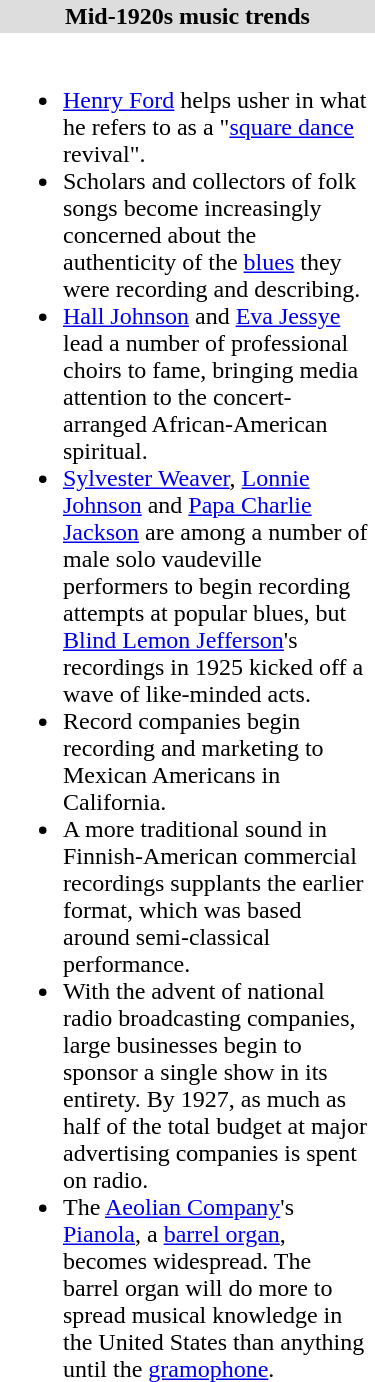<table align="right" border="0" cellpadding="2" width=250 cellspacing="0" style="margin-left:0.5em;" class="toccolours">
<tr>
<th style="background:#ddd;">Mid-1920s music trends</th>
</tr>
<tr>
<td><br><ul><li><a href='#'>Henry Ford</a> helps usher in what he refers to as a "<a href='#'>square dance</a> revival".</li><li>Scholars and collectors of folk songs become increasingly concerned about the authenticity of the <a href='#'>blues</a> they were recording and describing.</li><li><a href='#'>Hall Johnson</a> and <a href='#'>Eva Jessye</a> lead a number of professional choirs to fame, bringing media attention to the concert-arranged African-American spiritual.</li><li><a href='#'>Sylvester Weaver</a>, <a href='#'>Lonnie Johnson</a> and <a href='#'>Papa Charlie Jackson</a> are among a number of male solo vaudeville performers to begin recording attempts at popular blues, but <a href='#'>Blind Lemon Jefferson</a>'s recordings in 1925 kicked off a wave of like-minded acts.</li><li>Record companies begin recording and marketing to Mexican Americans in California.</li><li>A more traditional sound in Finnish-American commercial recordings supplants the earlier format, which was based around semi-classical performance.</li><li>With the advent of national radio broadcasting companies, large businesses begin to sponsor a single show in its entirety. By 1927, as much as half of the total budget at major advertising companies is spent on radio.</li><li>The <a href='#'>Aeolian Company</a>'s <a href='#'>Pianola</a>, a <a href='#'>barrel organ</a>, becomes widespread. The barrel organ will do more to spread musical knowledge in the United States than anything until the <a href='#'>gramophone</a>.</li></ul></td>
</tr>
</table>
